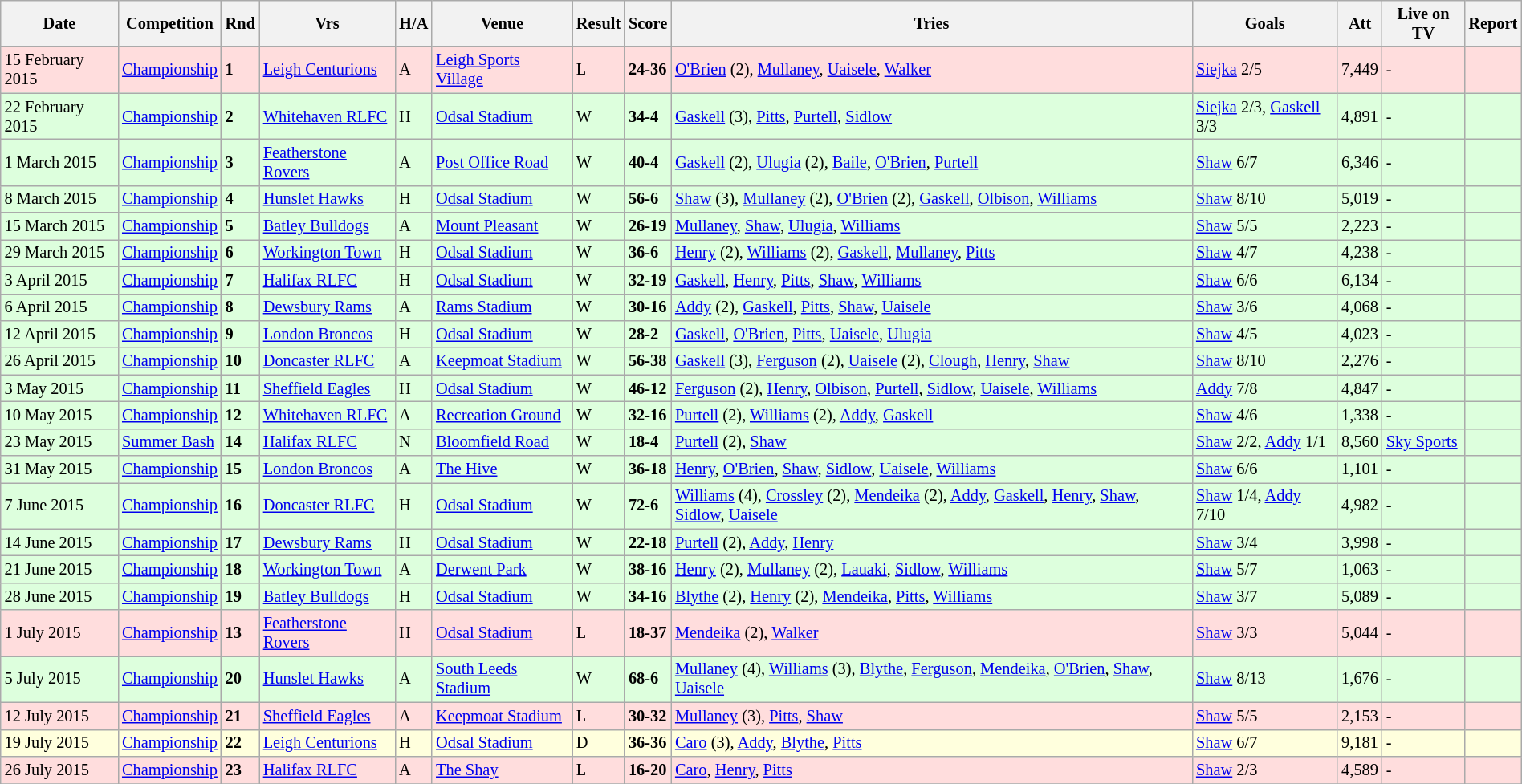<table class="wikitable" style="font-size:85%;" width="100%">
<tr>
<th>Date</th>
<th>Competition</th>
<th>Rnd</th>
<th>Vrs</th>
<th>H/A</th>
<th>Venue</th>
<th>Result</th>
<th>Score</th>
<th>Tries</th>
<th>Goals</th>
<th>Att</th>
<th>Live on TV</th>
<th>Report</th>
</tr>
<tr style="background:#ffdddd;" width=20|>
<td>15 February 2015</td>
<td><a href='#'>Championship</a></td>
<td><strong>1</strong></td>
<td><a href='#'>Leigh Centurions</a></td>
<td>A</td>
<td><a href='#'>Leigh Sports Village</a></td>
<td>L</td>
<td><strong>24-36</strong></td>
<td><a href='#'>O'Brien</a> (2), <a href='#'>Mullaney</a>, <a href='#'>Uaisele</a>, <a href='#'>Walker</a></td>
<td><a href='#'>Siejka</a> 2/5</td>
<td>7,449</td>
<td>-</td>
<td></td>
</tr>
<tr style="background:#ddffdd;" width=20|>
<td>22 February 2015</td>
<td><a href='#'>Championship</a></td>
<td><strong>2</strong></td>
<td><a href='#'>Whitehaven RLFC</a></td>
<td>H</td>
<td><a href='#'>Odsal Stadium</a></td>
<td>W</td>
<td><strong>34-4</strong></td>
<td><a href='#'>Gaskell</a> (3), <a href='#'>Pitts</a>, <a href='#'>Purtell</a>, <a href='#'>Sidlow</a></td>
<td><a href='#'>Siejka</a> 2/3, <a href='#'>Gaskell</a> 3/3</td>
<td>4,891</td>
<td>-</td>
<td></td>
</tr>
<tr style="background:#ddffdd;" width=20|>
<td>1 March 2015</td>
<td><a href='#'>Championship</a></td>
<td><strong>3</strong></td>
<td><a href='#'>Featherstone Rovers</a></td>
<td>A</td>
<td><a href='#'>Post Office Road</a></td>
<td>W</td>
<td><strong>40-4</strong></td>
<td><a href='#'>Gaskell</a> (2), <a href='#'>Ulugia</a> (2), <a href='#'>Baile</a>, <a href='#'>O'Brien</a>, <a href='#'>Purtell</a></td>
<td><a href='#'>Shaw</a> 6/7</td>
<td>6,346</td>
<td>-</td>
<td></td>
</tr>
<tr style="background:#ddffdd;" width=20|>
<td>8 March 2015</td>
<td><a href='#'>Championship</a></td>
<td><strong>4</strong></td>
<td><a href='#'>Hunslet Hawks</a></td>
<td>H</td>
<td><a href='#'>Odsal Stadium</a></td>
<td>W</td>
<td><strong>56-6</strong></td>
<td><a href='#'>Shaw</a> (3), <a href='#'>Mullaney</a> (2), <a href='#'>O'Brien</a> (2), <a href='#'>Gaskell</a>, <a href='#'>Olbison</a>, <a href='#'>Williams</a></td>
<td><a href='#'>Shaw</a> 8/10</td>
<td>5,019</td>
<td>-</td>
<td></td>
</tr>
<tr style="background:#ddffdd;" width=20|>
<td>15 March 2015</td>
<td><a href='#'>Championship</a></td>
<td><strong>5</strong></td>
<td><a href='#'>Batley Bulldogs</a></td>
<td>A</td>
<td><a href='#'>Mount Pleasant</a></td>
<td>W</td>
<td><strong>26-19</strong></td>
<td><a href='#'>Mullaney</a>, <a href='#'>Shaw</a>, <a href='#'>Ulugia</a>, <a href='#'>Williams</a></td>
<td><a href='#'>Shaw</a> 5/5</td>
<td>2,223</td>
<td>-</td>
<td></td>
</tr>
<tr style="background:#ddffdd;" width=20|>
<td>29 March 2015</td>
<td><a href='#'>Championship</a></td>
<td><strong>6</strong></td>
<td><a href='#'>Workington Town</a></td>
<td>H</td>
<td><a href='#'>Odsal Stadium</a></td>
<td>W</td>
<td><strong>36-6</strong></td>
<td><a href='#'>Henry</a> (2), <a href='#'>Williams</a> (2), <a href='#'>Gaskell</a>, <a href='#'>Mullaney</a>, <a href='#'>Pitts</a></td>
<td><a href='#'>Shaw</a> 4/7</td>
<td>4,238</td>
<td>-</td>
<td></td>
</tr>
<tr style="background:#ddffdd;" width=20|>
<td>3 April 2015</td>
<td><a href='#'>Championship</a></td>
<td><strong>7</strong></td>
<td><a href='#'>Halifax RLFC</a></td>
<td>H</td>
<td><a href='#'>Odsal Stadium</a></td>
<td>W</td>
<td><strong>32-19</strong></td>
<td><a href='#'>Gaskell</a>, <a href='#'>Henry</a>, <a href='#'>Pitts</a>, <a href='#'>Shaw</a>, <a href='#'>Williams</a></td>
<td><a href='#'>Shaw</a> 6/6</td>
<td>6,134</td>
<td>-</td>
<td></td>
</tr>
<tr style="background:#ddffdd;" width=20|>
<td>6 April 2015</td>
<td><a href='#'>Championship</a></td>
<td><strong>8</strong></td>
<td><a href='#'>Dewsbury Rams</a></td>
<td>A</td>
<td><a href='#'>Rams Stadium</a></td>
<td>W</td>
<td><strong>30-16</strong></td>
<td><a href='#'>Addy</a> (2), <a href='#'>Gaskell</a>, <a href='#'>Pitts</a>, <a href='#'>Shaw</a>, <a href='#'>Uaisele</a></td>
<td><a href='#'>Shaw</a> 3/6</td>
<td>4,068</td>
<td>-</td>
<td></td>
</tr>
<tr style="background:#ddffdd;" width=20|>
<td>12 April 2015</td>
<td><a href='#'>Championship</a></td>
<td><strong>9</strong></td>
<td><a href='#'>London Broncos</a></td>
<td>H</td>
<td><a href='#'>Odsal Stadium</a></td>
<td>W</td>
<td><strong>28-2</strong></td>
<td><a href='#'>Gaskell</a>, <a href='#'>O'Brien</a>, <a href='#'>Pitts</a>, <a href='#'>Uaisele</a>, <a href='#'>Ulugia</a></td>
<td><a href='#'>Shaw</a> 4/5</td>
<td>4,023</td>
<td>-</td>
<td></td>
</tr>
<tr style="background:#ddffdd;" width=20|>
<td>26 April 2015</td>
<td><a href='#'>Championship</a></td>
<td><strong>10</strong></td>
<td><a href='#'>Doncaster RLFC</a></td>
<td>A</td>
<td><a href='#'>Keepmoat Stadium</a></td>
<td>W</td>
<td><strong>56-38</strong></td>
<td><a href='#'>Gaskell</a> (3), <a href='#'>Ferguson</a> (2), <a href='#'>Uaisele</a> (2), <a href='#'>Clough</a>, <a href='#'>Henry</a>, <a href='#'>Shaw</a></td>
<td><a href='#'>Shaw</a> 8/10</td>
<td>2,276</td>
<td>-</td>
<td></td>
</tr>
<tr style="background:#ddffdd;" width=20|>
<td>3 May 2015</td>
<td><a href='#'>Championship</a></td>
<td><strong>11</strong></td>
<td><a href='#'>Sheffield Eagles</a></td>
<td>H</td>
<td><a href='#'>Odsal Stadium</a></td>
<td>W</td>
<td><strong>46-12</strong></td>
<td><a href='#'>Ferguson</a> (2), <a href='#'>Henry</a>, <a href='#'>Olbison</a>, <a href='#'>Purtell</a>, <a href='#'>Sidlow</a>, <a href='#'>Uaisele</a>, <a href='#'>Williams</a></td>
<td><a href='#'>Addy</a> 7/8</td>
<td>4,847</td>
<td>-</td>
<td></td>
</tr>
<tr style="background:#ddffdd;" width=20|>
<td>10 May 2015</td>
<td><a href='#'>Championship</a></td>
<td><strong>12</strong></td>
<td><a href='#'>Whitehaven RLFC</a></td>
<td>A</td>
<td><a href='#'>Recreation Ground</a></td>
<td>W</td>
<td><strong>32-16</strong></td>
<td><a href='#'>Purtell</a> (2), <a href='#'>Williams</a> (2), <a href='#'>Addy</a>, <a href='#'>Gaskell</a></td>
<td><a href='#'>Shaw</a> 4/6</td>
<td>1,338</td>
<td>-</td>
<td></td>
</tr>
<tr style="background:#ddffdd;" width=20|>
<td>23 May 2015</td>
<td><a href='#'>Summer Bash</a></td>
<td><strong>14</strong></td>
<td><a href='#'>Halifax RLFC</a></td>
<td>N</td>
<td><a href='#'>Bloomfield Road</a></td>
<td>W</td>
<td><strong>18-4</strong></td>
<td><a href='#'>Purtell</a> (2), <a href='#'>Shaw</a></td>
<td><a href='#'>Shaw</a> 2/2, <a href='#'>Addy</a> 1/1</td>
<td>8,560</td>
<td><a href='#'>Sky Sports</a></td>
<td></td>
</tr>
<tr style="background:#ddffdd;" width=20|>
<td>31 May 2015</td>
<td><a href='#'>Championship</a></td>
<td><strong>15</strong></td>
<td><a href='#'>London Broncos</a></td>
<td>A</td>
<td><a href='#'>The Hive</a></td>
<td>W</td>
<td><strong>36-18</strong></td>
<td><a href='#'>Henry</a>, <a href='#'>O'Brien</a>, <a href='#'>Shaw</a>, <a href='#'>Sidlow</a>, <a href='#'>Uaisele</a>, <a href='#'>Williams</a></td>
<td><a href='#'>Shaw</a> 6/6</td>
<td>1,101</td>
<td>-</td>
<td></td>
</tr>
<tr style="background:#ddffdd;" width=20|>
<td>7 June 2015</td>
<td><a href='#'>Championship</a></td>
<td><strong>16</strong></td>
<td><a href='#'>Doncaster RLFC</a></td>
<td>H</td>
<td><a href='#'>Odsal Stadium</a></td>
<td>W</td>
<td><strong>72-6</strong></td>
<td><a href='#'>Williams</a> (4), <a href='#'>Crossley</a> (2), <a href='#'>Mendeika</a> (2), <a href='#'>Addy</a>, <a href='#'>Gaskell</a>, <a href='#'>Henry</a>, <a href='#'>Shaw</a>, <a href='#'>Sidlow</a>, <a href='#'>Uaisele</a></td>
<td><a href='#'>Shaw</a> 1/4, <a href='#'>Addy</a> 7/10</td>
<td>4,982</td>
<td>-</td>
<td></td>
</tr>
<tr style="background:#ddffdd;" width=20|>
<td>14 June 2015</td>
<td><a href='#'>Championship</a></td>
<td><strong>17</strong></td>
<td><a href='#'>Dewsbury Rams</a></td>
<td>H</td>
<td><a href='#'>Odsal Stadium</a></td>
<td>W</td>
<td><strong>22-18</strong></td>
<td><a href='#'>Purtell</a> (2), <a href='#'>Addy</a>, <a href='#'>Henry</a></td>
<td><a href='#'>Shaw</a> 3/4</td>
<td>3,998</td>
<td>-</td>
<td></td>
</tr>
<tr style="background:#ddffdd;" width=20|>
<td>21 June 2015</td>
<td><a href='#'>Championship</a></td>
<td><strong>18</strong></td>
<td><a href='#'>Workington Town</a></td>
<td>A</td>
<td><a href='#'>Derwent Park</a></td>
<td>W</td>
<td><strong>38-16</strong></td>
<td><a href='#'>Henry</a> (2), <a href='#'>Mullaney</a> (2), <a href='#'>Lauaki</a>, <a href='#'>Sidlow</a>, <a href='#'>Williams</a></td>
<td><a href='#'>Shaw</a> 5/7</td>
<td>1,063</td>
<td>-</td>
<td></td>
</tr>
<tr style="background:#ddffdd;" width=20|>
<td>28 June 2015</td>
<td><a href='#'>Championship</a></td>
<td><strong>19</strong></td>
<td><a href='#'>Batley Bulldogs</a></td>
<td>H</td>
<td><a href='#'>Odsal Stadium</a></td>
<td>W</td>
<td><strong>34-16</strong></td>
<td><a href='#'>Blythe</a> (2), <a href='#'>Henry</a> (2), <a href='#'>Mendeika</a>, <a href='#'>Pitts</a>, <a href='#'>Williams</a></td>
<td><a href='#'>Shaw</a> 3/7</td>
<td>5,089</td>
<td>-</td>
<td></td>
</tr>
<tr style="background:#ffdddd;" width=20|>
<td>1 July 2015</td>
<td><a href='#'>Championship</a></td>
<td><strong>13</strong></td>
<td><a href='#'>Featherstone Rovers</a></td>
<td>H</td>
<td><a href='#'>Odsal Stadium</a></td>
<td>L</td>
<td><strong>18-37</strong></td>
<td><a href='#'>Mendeika</a> (2), <a href='#'>Walker</a></td>
<td><a href='#'>Shaw</a> 3/3</td>
<td>5,044</td>
<td>-</td>
<td></td>
</tr>
<tr style="background:#ddffdd;" width=20|>
<td>5 July 2015</td>
<td><a href='#'>Championship</a></td>
<td><strong>20</strong></td>
<td><a href='#'>Hunslet Hawks</a></td>
<td>A</td>
<td><a href='#'>South Leeds Stadium</a></td>
<td>W</td>
<td><strong>68-6</strong></td>
<td><a href='#'>Mullaney</a> (4), <a href='#'>Williams</a> (3), <a href='#'>Blythe</a>, <a href='#'>Ferguson</a>, <a href='#'>Mendeika</a>, <a href='#'>O'Brien</a>, <a href='#'>Shaw</a>, <a href='#'>Uaisele</a></td>
<td><a href='#'>Shaw</a> 8/13</td>
<td>1,676</td>
<td>-</td>
<td></td>
</tr>
<tr style="background:#ffdddd;" width=20|>
<td>12 July 2015</td>
<td><a href='#'>Championship</a></td>
<td><strong>21</strong></td>
<td><a href='#'>Sheffield Eagles</a></td>
<td>A</td>
<td><a href='#'>Keepmoat Stadium</a></td>
<td>L</td>
<td><strong>30-32</strong></td>
<td><a href='#'>Mullaney</a> (3), <a href='#'>Pitts</a>, <a href='#'>Shaw</a></td>
<td><a href='#'>Shaw</a> 5/5</td>
<td>2,153</td>
<td>-</td>
<td></td>
</tr>
<tr style="background:#ffffdd"  width=20|>
<td>19 July 2015</td>
<td><a href='#'>Championship</a></td>
<td><strong>22</strong></td>
<td><a href='#'>Leigh Centurions</a></td>
<td>H</td>
<td><a href='#'>Odsal Stadium</a></td>
<td>D</td>
<td><strong>36-36</strong></td>
<td><a href='#'>Caro</a> (3), <a href='#'>Addy</a>, <a href='#'>Blythe</a>, <a href='#'>Pitts</a></td>
<td><a href='#'>Shaw</a> 6/7</td>
<td>9,181</td>
<td>-</td>
<td></td>
</tr>
<tr style="background:#ffdddd;" width=20|>
<td>26 July 2015</td>
<td><a href='#'>Championship</a></td>
<td><strong>23</strong></td>
<td><a href='#'>Halifax RLFC</a></td>
<td>A</td>
<td><a href='#'>The Shay</a></td>
<td>L</td>
<td><strong>16-20</strong></td>
<td><a href='#'>Caro</a>, <a href='#'>Henry</a>, <a href='#'>Pitts</a></td>
<td><a href='#'>Shaw</a> 2/3</td>
<td>4,589</td>
<td>-</td>
<td></td>
</tr>
<tr>
</tr>
</table>
